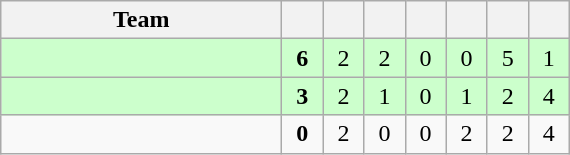<table class="wikitable" style="text-align: center;">
<tr>
<th width=180>Team</th>
<th width=20></th>
<th width=20></th>
<th width=20></th>
<th width=20></th>
<th width=20></th>
<th width=20></th>
<th width=20></th>
</tr>
<tr bgcolor=ccffcc>
<td align=left></td>
<td><strong>6</strong></td>
<td>2</td>
<td>2</td>
<td>0</td>
<td>0</td>
<td>5</td>
<td>1</td>
</tr>
<tr bgcolor=ccffcc>
<td align=left></td>
<td><strong>3</strong></td>
<td>2</td>
<td>1</td>
<td>0</td>
<td>1</td>
<td>2</td>
<td>4</td>
</tr>
<tr>
<td align=left></td>
<td><strong>0</strong></td>
<td>2</td>
<td>0</td>
<td>0</td>
<td>2</td>
<td>2</td>
<td>4</td>
</tr>
</table>
